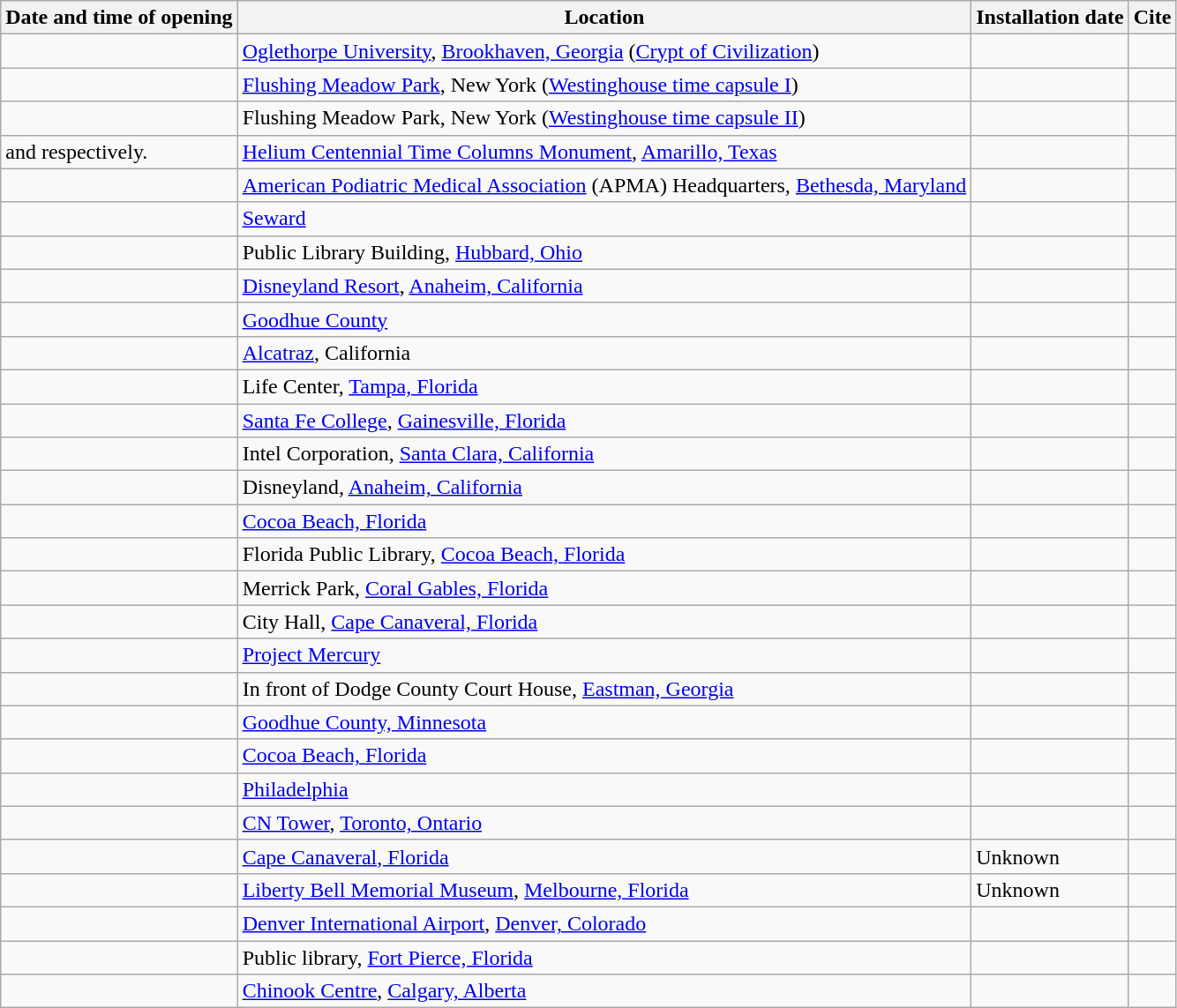<table class="wikitable sortable">
<tr>
<th>Date and time of opening</th>
<th>Location</th>
<th>Installation date</th>
<th>Cite</th>
</tr>
<tr>
<td></td>
<td><a href='#'>Oglethorpe University</a>, <a href='#'>Brookhaven, Georgia</a> (<a href='#'>Crypt of Civilization</a>)</td>
<td></td>
<td></td>
</tr>
<tr>
<td></td>
<td><a href='#'>Flushing Meadow Park</a>, New York (<a href='#'>Westinghouse time capsule I</a>)</td>
<td></td>
<td></td>
</tr>
<tr>
<td></td>
<td>Flushing Meadow Park, New York (<a href='#'>Westinghouse time capsule II</a>)</td>
<td></td>
<td></td>
</tr>
<tr>
<td> and  respectively.</td>
<td><a href='#'>Helium Centennial Time Columns Monument</a>, <a href='#'>Amarillo, Texas</a></td>
<td></td>
<td></td>
</tr>
<tr>
<td></td>
<td><a href='#'>American Podiatric Medical Association</a> (APMA) Headquarters, <a href='#'>Bethesda, Maryland</a></td>
<td></td>
<td></td>
</tr>
<tr>
<td></td>
<td><a href='#'>Seward</a></td>
<td></td>
<td></td>
</tr>
<tr>
<td></td>
<td>Public Library Building, <a href='#'>Hubbard, Ohio</a></td>
<td></td>
<td></td>
</tr>
<tr>
<td></td>
<td><a href='#'>Disneyland Resort</a>, <a href='#'>Anaheim, California</a></td>
<td></td>
<td></td>
</tr>
<tr>
<td><a href='#'></a></td>
<td><a href='#'>Goodhue County</a></td>
<td></td>
<td></td>
</tr>
<tr>
<td></td>
<td><a href='#'>Alcatraz</a>, California</td>
<td></td>
<td></td>
</tr>
<tr>
<td></td>
<td>Life Center, <a href='#'>Tampa, Florida</a></td>
<td></td>
<td></td>
</tr>
<tr>
<td></td>
<td><a href='#'>Santa Fe College</a>, <a href='#'>Gainesville, Florida</a></td>
<td></td>
<td></td>
</tr>
<tr>
<td></td>
<td>Intel Corporation, <a href='#'>Santa Clara, California</a></td>
<td></td>
<td></td>
</tr>
<tr>
<td></td>
<td>Disneyland, <a href='#'>Anaheim, California</a></td>
<td></td>
<td></td>
</tr>
<tr>
<td></td>
<td><a href='#'>Cocoa Beach, Florida</a></td>
<td></td>
<td></td>
</tr>
<tr>
<td></td>
<td>Florida Public Library, <a href='#'>Cocoa Beach, Florida</a></td>
<td></td>
<td></td>
</tr>
<tr>
<td></td>
<td>Merrick Park, <a href='#'>Coral Gables, Florida</a></td>
<td></td>
<td></td>
</tr>
<tr>
<td></td>
<td>City Hall, <a href='#'>Cape Canaveral, Florida</a></td>
<td></td>
<td></td>
</tr>
<tr>
<td></td>
<td><a href='#'>Project Mercury</a></td>
<td></td>
<td></td>
</tr>
<tr>
<td></td>
<td>In front of Dodge County Court House, <a href='#'>Eastman, Georgia</a></td>
<td></td>
<td></td>
</tr>
<tr>
<td></td>
<td><a href='#'>Goodhue County, Minnesota</a></td>
<td></td>
<td></td>
</tr>
<tr>
<td></td>
<td><a href='#'>Cocoa Beach, Florida</a></td>
<td></td>
<td></td>
</tr>
<tr>
<td></td>
<td><a href='#'>Philadelphia</a></td>
<td></td>
<td></td>
</tr>
<tr>
<td></td>
<td><a href='#'>CN Tower</a>, <a href='#'>Toronto, Ontario</a></td>
<td></td>
<td></td>
</tr>
<tr>
<td></td>
<td><a href='#'>Cape Canaveral, Florida</a></td>
<td>Unknown</td>
<td></td>
</tr>
<tr>
<td></td>
<td><a href='#'>Liberty Bell Memorial Museum</a>, <a href='#'>Melbourne, Florida</a></td>
<td>Unknown</td>
<td></td>
</tr>
<tr>
<td></td>
<td><a href='#'>Denver International Airport</a>, <a href='#'>Denver, Colorado</a></td>
<td></td>
<td></td>
</tr>
<tr>
<td></td>
<td>Public library, <a href='#'>Fort Pierce, Florida</a></td>
<td></td>
<td></td>
</tr>
<tr>
<td></td>
<td><a href='#'>Chinook Centre</a>, <a href='#'>Calgary, Alberta</a></td>
<td></td>
<td></td>
</tr>
</table>
